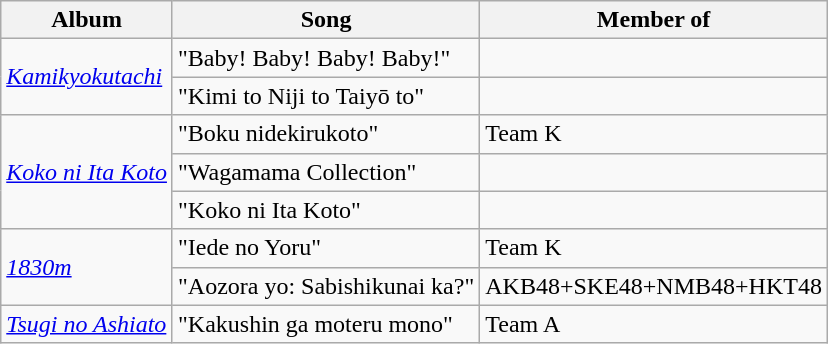<table class="wikitable">
<tr>
<th>Album</th>
<th>Song</th>
<th>Member of</th>
</tr>
<tr>
<td rowspan="2"><em><a href='#'>Kamikyokutachi</a></em></td>
<td>"Baby! Baby! Baby! Baby!"</td>
<td></td>
</tr>
<tr>
<td>"Kimi to Niji to Taiyō to"</td>
<td></td>
</tr>
<tr>
<td rowspan="3"><em><a href='#'>Koko ni Ita Koto</a></em></td>
<td>"Boku nidekirukoto"</td>
<td>Team K</td>
</tr>
<tr>
<td>"Wagamama Collection"</td>
<td></td>
</tr>
<tr>
<td>"Koko ni Ita Koto"</td>
<td></td>
</tr>
<tr>
<td rowspan="2"><em><a href='#'>1830m</a></em></td>
<td>"Iede no Yoru"</td>
<td>Team K</td>
</tr>
<tr>
<td>"Aozora yo: Sabishikunai ka?"</td>
<td>AKB48+SKE48+NMB48+HKT48</td>
</tr>
<tr>
<td><em><a href='#'>Tsugi no Ashiato</a></em></td>
<td>"Kakushin ga moteru mono"</td>
<td>Team A</td>
</tr>
</table>
